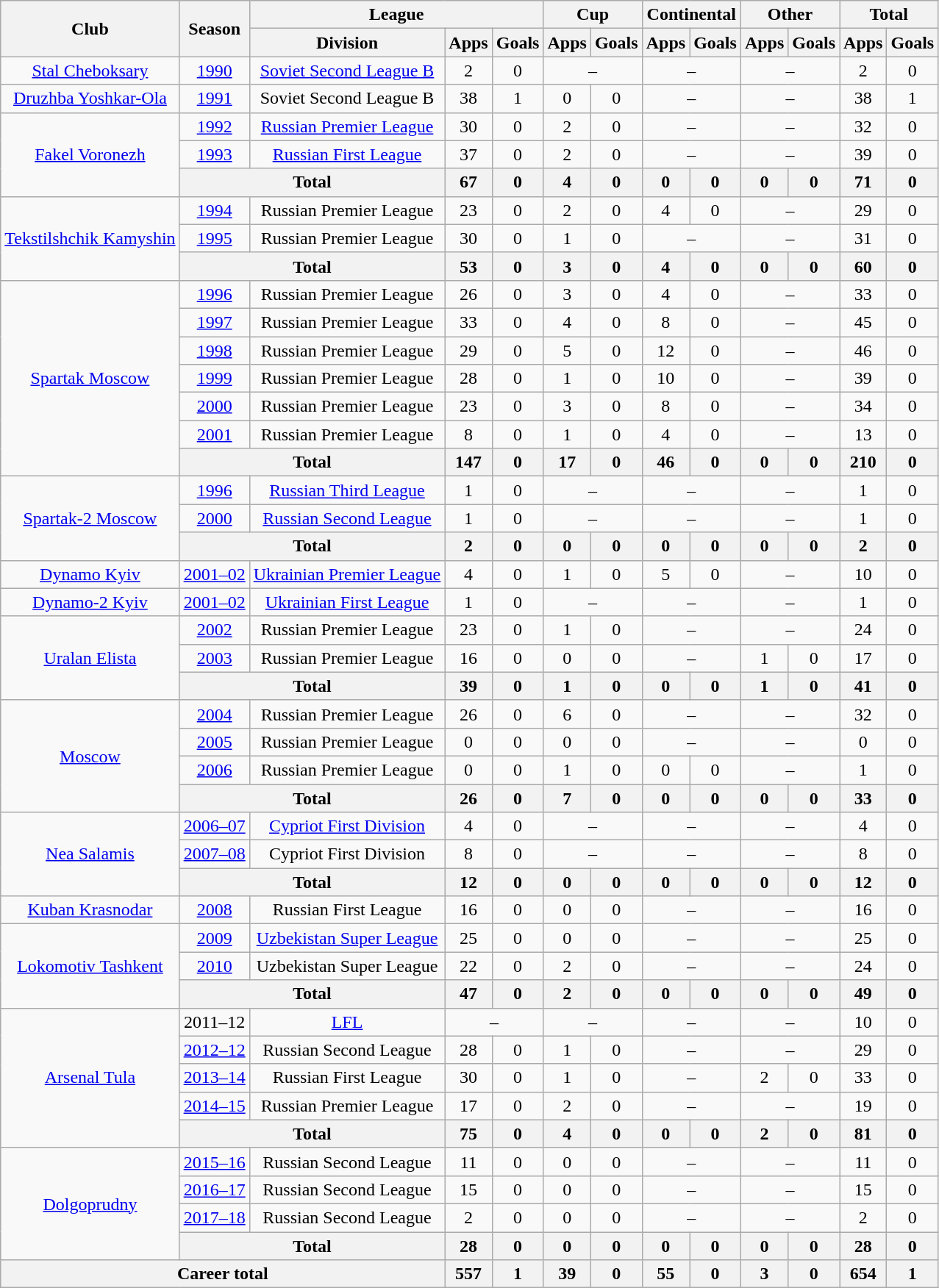<table class="wikitable" style="text-align: center;">
<tr>
<th rowspan=2>Club</th>
<th rowspan=2>Season</th>
<th colspan=3>League</th>
<th colspan=2>Cup</th>
<th colspan=2>Continental</th>
<th colspan=2>Other</th>
<th colspan=2>Total</th>
</tr>
<tr>
<th>Division</th>
<th>Apps</th>
<th>Goals</th>
<th>Apps</th>
<th>Goals</th>
<th>Apps</th>
<th>Goals</th>
<th>Apps</th>
<th>Goals</th>
<th>Apps</th>
<th>Goals</th>
</tr>
<tr>
<td><a href='#'>Stal Cheboksary</a></td>
<td><a href='#'>1990</a></td>
<td><a href='#'>Soviet Second League B</a></td>
<td>2</td>
<td>0</td>
<td colspan=2>–</td>
<td colspan=2>–</td>
<td colspan=2>–</td>
<td>2</td>
<td>0</td>
</tr>
<tr>
<td><a href='#'>Druzhba Yoshkar-Ola</a></td>
<td><a href='#'>1991</a></td>
<td>Soviet Second League B</td>
<td>38</td>
<td>1</td>
<td>0</td>
<td>0</td>
<td colspan=2>–</td>
<td colspan=2>–</td>
<td>38</td>
<td>1</td>
</tr>
<tr>
<td rowspan="3"><a href='#'>Fakel Voronezh</a></td>
<td><a href='#'>1992</a></td>
<td><a href='#'>Russian Premier League</a></td>
<td>30</td>
<td>0</td>
<td>2</td>
<td>0</td>
<td colspan=2>–</td>
<td colspan=2>–</td>
<td>32</td>
<td>0</td>
</tr>
<tr>
<td><a href='#'>1993</a></td>
<td><a href='#'>Russian First League</a></td>
<td>37</td>
<td>0</td>
<td>2</td>
<td>0</td>
<td colspan=2>–</td>
<td colspan=2>–</td>
<td>39</td>
<td>0</td>
</tr>
<tr>
<th colspan=2>Total</th>
<th>67</th>
<th>0</th>
<th>4</th>
<th>0</th>
<th>0</th>
<th>0</th>
<th>0</th>
<th>0</th>
<th>71</th>
<th>0</th>
</tr>
<tr>
<td rowspan="3"><a href='#'>Tekstilshchik Kamyshin</a></td>
<td><a href='#'>1994</a></td>
<td>Russian Premier League</td>
<td>23</td>
<td>0</td>
<td>2</td>
<td>0</td>
<td>4</td>
<td>0</td>
<td colspan=2>–</td>
<td>29</td>
<td>0</td>
</tr>
<tr>
<td><a href='#'>1995</a></td>
<td>Russian Premier League</td>
<td>30</td>
<td>0</td>
<td>1</td>
<td>0</td>
<td colspan=2>–</td>
<td colspan=2>–</td>
<td>31</td>
<td>0</td>
</tr>
<tr>
<th colspan=2>Total</th>
<th>53</th>
<th>0</th>
<th>3</th>
<th>0</th>
<th>4</th>
<th>0</th>
<th>0</th>
<th>0</th>
<th>60</th>
<th>0</th>
</tr>
<tr>
<td rowspan="7"><a href='#'>Spartak Moscow</a></td>
<td><a href='#'>1996</a></td>
<td>Russian Premier League</td>
<td>26</td>
<td>0</td>
<td>3</td>
<td>0</td>
<td>4</td>
<td>0</td>
<td colspan=2>–</td>
<td>33</td>
<td>0</td>
</tr>
<tr>
<td><a href='#'>1997</a></td>
<td>Russian Premier League</td>
<td>33</td>
<td>0</td>
<td>4</td>
<td>0</td>
<td>8</td>
<td>0</td>
<td colspan=2>–</td>
<td>45</td>
<td>0</td>
</tr>
<tr>
<td><a href='#'>1998</a></td>
<td>Russian Premier League</td>
<td>29</td>
<td>0</td>
<td>5</td>
<td>0</td>
<td>12</td>
<td>0</td>
<td colspan=2>–</td>
<td>46</td>
<td>0</td>
</tr>
<tr>
<td><a href='#'>1999</a></td>
<td>Russian Premier League</td>
<td>28</td>
<td>0</td>
<td>1</td>
<td>0</td>
<td>10</td>
<td>0</td>
<td colspan=2>–</td>
<td>39</td>
<td>0</td>
</tr>
<tr>
<td><a href='#'>2000</a></td>
<td>Russian Premier League</td>
<td>23</td>
<td>0</td>
<td>3</td>
<td>0</td>
<td>8</td>
<td>0</td>
<td colspan=2>–</td>
<td>34</td>
<td>0</td>
</tr>
<tr>
<td><a href='#'>2001</a></td>
<td>Russian Premier League</td>
<td>8</td>
<td>0</td>
<td>1</td>
<td>0</td>
<td>4</td>
<td>0</td>
<td colspan=2>–</td>
<td>13</td>
<td>0</td>
</tr>
<tr>
<th colspan=2>Total</th>
<th>147</th>
<th>0</th>
<th>17</th>
<th>0</th>
<th>46</th>
<th>0</th>
<th>0</th>
<th>0</th>
<th>210</th>
<th>0</th>
</tr>
<tr>
<td rowspan="3"><a href='#'>Spartak-2 Moscow</a></td>
<td><a href='#'>1996</a></td>
<td><a href='#'>Russian Third League</a></td>
<td>1</td>
<td>0</td>
<td colspan=2>–</td>
<td colspan=2>–</td>
<td colspan=2>–</td>
<td>1</td>
<td>0</td>
</tr>
<tr>
<td><a href='#'>2000</a></td>
<td><a href='#'>Russian Second League</a></td>
<td>1</td>
<td>0</td>
<td colspan=2>–</td>
<td colspan=2>–</td>
<td colspan=2>–</td>
<td>1</td>
<td>0</td>
</tr>
<tr>
<th colspan=2>Total</th>
<th>2</th>
<th>0</th>
<th>0</th>
<th>0</th>
<th>0</th>
<th>0</th>
<th>0</th>
<th>0</th>
<th>2</th>
<th>0</th>
</tr>
<tr>
<td><a href='#'>Dynamo Kyiv</a></td>
<td><a href='#'>2001–02</a></td>
<td><a href='#'>Ukrainian Premier League</a></td>
<td>4</td>
<td>0</td>
<td>1</td>
<td>0</td>
<td>5</td>
<td>0</td>
<td colspan=2>–</td>
<td>10</td>
<td>0</td>
</tr>
<tr>
<td><a href='#'>Dynamo-2 Kyiv</a></td>
<td><a href='#'>2001–02</a></td>
<td><a href='#'>Ukrainian First League</a></td>
<td>1</td>
<td>0</td>
<td colspan=2>–</td>
<td colspan=2>–</td>
<td colspan=2>–</td>
<td>1</td>
<td>0</td>
</tr>
<tr>
<td rowspan="3"><a href='#'>Uralan Elista</a></td>
<td><a href='#'>2002</a></td>
<td>Russian Premier League</td>
<td>23</td>
<td>0</td>
<td>1</td>
<td>0</td>
<td colspan=2>–</td>
<td colspan=2>–</td>
<td>24</td>
<td>0</td>
</tr>
<tr>
<td><a href='#'>2003</a></td>
<td>Russian Premier League</td>
<td>16</td>
<td>0</td>
<td>0</td>
<td>0</td>
<td colspan=2>–</td>
<td>1</td>
<td>0</td>
<td>17</td>
<td>0</td>
</tr>
<tr>
<th colspan=2>Total</th>
<th>39</th>
<th>0</th>
<th>1</th>
<th>0</th>
<th>0</th>
<th>0</th>
<th>1</th>
<th>0</th>
<th>41</th>
<th>0</th>
</tr>
<tr>
<td rowspan="4"><a href='#'>Moscow</a></td>
<td><a href='#'>2004</a></td>
<td>Russian Premier League</td>
<td>26</td>
<td>0</td>
<td>6</td>
<td>0</td>
<td colspan=2>–</td>
<td colspan=2>–</td>
<td>32</td>
<td>0</td>
</tr>
<tr>
<td><a href='#'>2005</a></td>
<td>Russian Premier League</td>
<td>0</td>
<td>0</td>
<td>0</td>
<td>0</td>
<td colspan=2>–</td>
<td colspan=2>–</td>
<td>0</td>
<td>0</td>
</tr>
<tr>
<td><a href='#'>2006</a></td>
<td>Russian Premier League</td>
<td>0</td>
<td>0</td>
<td>1</td>
<td>0</td>
<td>0</td>
<td>0</td>
<td colspan=2>–</td>
<td>1</td>
<td>0</td>
</tr>
<tr>
<th colspan=2>Total</th>
<th>26</th>
<th>0</th>
<th>7</th>
<th>0</th>
<th>0</th>
<th>0</th>
<th>0</th>
<th>0</th>
<th>33</th>
<th>0</th>
</tr>
<tr>
<td rowspan="3"><a href='#'>Nea Salamis</a></td>
<td><a href='#'>2006–07</a></td>
<td><a href='#'>Cypriot First Division</a></td>
<td>4</td>
<td>0</td>
<td colspan=2>–</td>
<td colspan=2>–</td>
<td colspan=2>–</td>
<td>4</td>
<td>0</td>
</tr>
<tr>
<td><a href='#'>2007–08</a></td>
<td>Cypriot First Division</td>
<td>8</td>
<td>0</td>
<td colspan=2>–</td>
<td colspan=2>–</td>
<td colspan=2>–</td>
<td>8</td>
<td>0</td>
</tr>
<tr>
<th colspan=2>Total</th>
<th>12</th>
<th>0</th>
<th>0</th>
<th>0</th>
<th>0</th>
<th>0</th>
<th>0</th>
<th>0</th>
<th>12</th>
<th>0</th>
</tr>
<tr>
<td><a href='#'>Kuban Krasnodar</a></td>
<td><a href='#'>2008</a></td>
<td>Russian First League</td>
<td>16</td>
<td>0</td>
<td>0</td>
<td>0</td>
<td colspan=2>–</td>
<td colspan=2>–</td>
<td>16</td>
<td>0</td>
</tr>
<tr>
<td rowspan="3"><a href='#'>Lokomotiv Tashkent</a></td>
<td><a href='#'>2009</a></td>
<td><a href='#'>Uzbekistan Super League</a></td>
<td>25</td>
<td>0</td>
<td>0</td>
<td>0</td>
<td colspan=2>–</td>
<td colspan=2>–</td>
<td>25</td>
<td>0</td>
</tr>
<tr>
<td><a href='#'>2010</a></td>
<td>Uzbekistan Super League</td>
<td>22</td>
<td>0</td>
<td>2</td>
<td>0</td>
<td colspan=2>–</td>
<td colspan=2>–</td>
<td>24</td>
<td>0</td>
</tr>
<tr>
<th colspan=2>Total</th>
<th>47</th>
<th>0</th>
<th>2</th>
<th>0</th>
<th>0</th>
<th>0</th>
<th>0</th>
<th>0</th>
<th>49</th>
<th>0</th>
</tr>
<tr>
<td rowspan="5"><a href='#'>Arsenal Tula</a></td>
<td>2011–12</td>
<td><a href='#'>LFL</a></td>
<td colspan=2>–</td>
<td colspan=2>–</td>
<td colspan=2>–</td>
<td colspan=2>–</td>
<td>10</td>
<td>0</td>
</tr>
<tr>
<td><a href='#'>2012–12</a></td>
<td>Russian Second League</td>
<td>28</td>
<td>0</td>
<td>1</td>
<td>0</td>
<td colspan=2>–</td>
<td colspan=2>–</td>
<td>29</td>
<td>0</td>
</tr>
<tr>
<td><a href='#'>2013–14</a></td>
<td>Russian First League</td>
<td>30</td>
<td>0</td>
<td>1</td>
<td>0</td>
<td colspan=2>–</td>
<td>2</td>
<td>0</td>
<td>33</td>
<td>0</td>
</tr>
<tr>
<td><a href='#'>2014–15</a></td>
<td>Russian Premier League</td>
<td>17</td>
<td>0</td>
<td>2</td>
<td>0</td>
<td colspan=2>–</td>
<td colspan=2>–</td>
<td>19</td>
<td>0</td>
</tr>
<tr>
<th colspan=2>Total</th>
<th>75</th>
<th>0</th>
<th>4</th>
<th>0</th>
<th>0</th>
<th>0</th>
<th>2</th>
<th>0</th>
<th>81</th>
<th>0</th>
</tr>
<tr>
<td rowspan="4"><a href='#'>Dolgoprudny</a></td>
<td><a href='#'>2015–16</a></td>
<td>Russian Second League</td>
<td>11</td>
<td>0</td>
<td>0</td>
<td>0</td>
<td colspan=2>–</td>
<td colspan=2>–</td>
<td>11</td>
<td>0</td>
</tr>
<tr>
<td><a href='#'>2016–17</a></td>
<td>Russian Second League</td>
<td>15</td>
<td>0</td>
<td>0</td>
<td>0</td>
<td colspan=2>–</td>
<td colspan=2>–</td>
<td>15</td>
<td>0</td>
</tr>
<tr>
<td><a href='#'>2017–18</a></td>
<td>Russian Second League</td>
<td>2</td>
<td>0</td>
<td>0</td>
<td>0</td>
<td colspan=2>–</td>
<td colspan=2>–</td>
<td>2</td>
<td>0</td>
</tr>
<tr>
<th colspan=2>Total</th>
<th>28</th>
<th>0</th>
<th>0</th>
<th>0</th>
<th>0</th>
<th>0</th>
<th>0</th>
<th>0</th>
<th>28</th>
<th>0</th>
</tr>
<tr>
<th colspan=3>Career total</th>
<th>557</th>
<th>1</th>
<th>39</th>
<th>0</th>
<th>55</th>
<th>0</th>
<th>3</th>
<th>0</th>
<th>654</th>
<th>1</th>
</tr>
</table>
